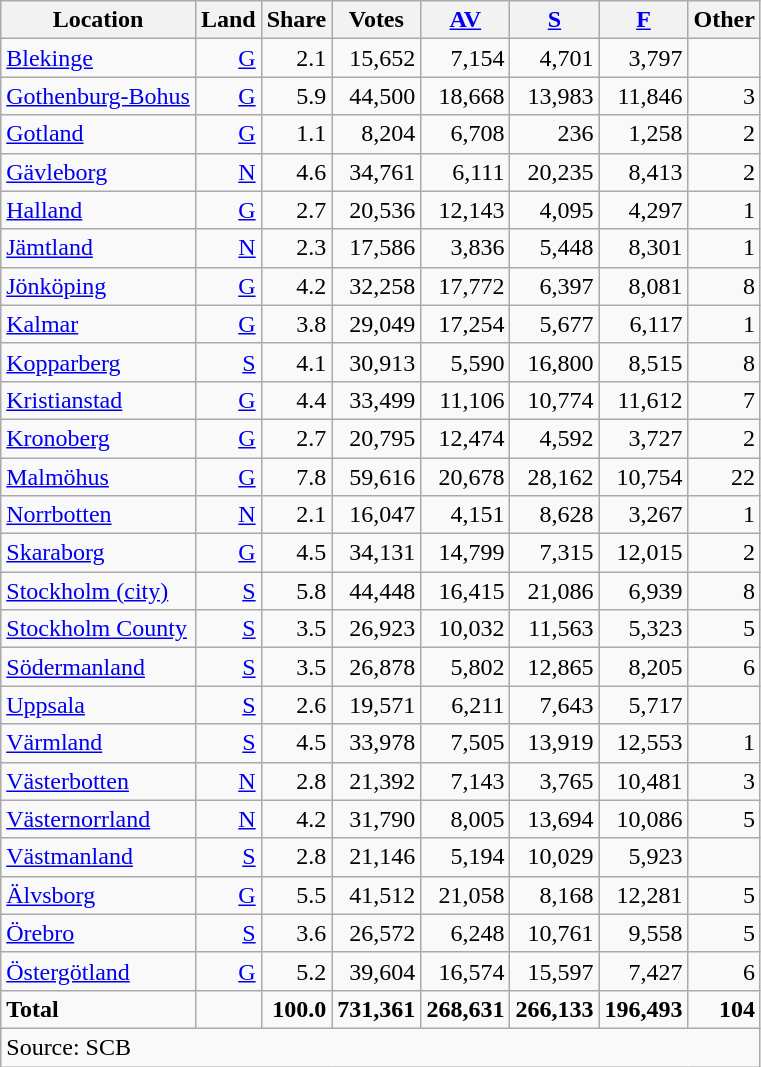<table class="wikitable sortable" style=text-align:right>
<tr>
<th>Location</th>
<th>Land</th>
<th>Share</th>
<th>Votes</th>
<th><a href='#'>AV</a></th>
<th><a href='#'>S</a></th>
<th><a href='#'>F</a></th>
<th>Other</th>
</tr>
<tr>
<td align=left><a href='#'>Blekinge</a></td>
<td><a href='#'>G</a></td>
<td>2.1</td>
<td>15,652</td>
<td>7,154</td>
<td>4,701</td>
<td>3,797</td>
<td></td>
</tr>
<tr>
<td align=left><a href='#'>Gothenburg-Bohus</a></td>
<td><a href='#'>G</a></td>
<td>5.9</td>
<td>44,500</td>
<td>18,668</td>
<td>13,983</td>
<td>11,846</td>
<td>3</td>
</tr>
<tr>
<td align=left><a href='#'>Gotland</a></td>
<td><a href='#'>G</a></td>
<td>1.1</td>
<td>8,204</td>
<td>6,708</td>
<td>236</td>
<td>1,258</td>
<td>2</td>
</tr>
<tr>
<td align=left><a href='#'>Gävleborg</a></td>
<td><a href='#'>N</a></td>
<td>4.6</td>
<td>34,761</td>
<td>6,111</td>
<td>20,235</td>
<td>8,413</td>
<td>2</td>
</tr>
<tr>
<td align=left><a href='#'>Halland</a></td>
<td><a href='#'>G</a></td>
<td>2.7</td>
<td>20,536</td>
<td>12,143</td>
<td>4,095</td>
<td>4,297</td>
<td>1</td>
</tr>
<tr>
<td align=left><a href='#'>Jämtland</a></td>
<td><a href='#'>N</a></td>
<td>2.3</td>
<td>17,586</td>
<td>3,836</td>
<td>5,448</td>
<td>8,301</td>
<td>1</td>
</tr>
<tr>
<td align=left><a href='#'>Jönköping</a></td>
<td><a href='#'>G</a></td>
<td>4.2</td>
<td>32,258</td>
<td>17,772</td>
<td>6,397</td>
<td>8,081</td>
<td>8</td>
</tr>
<tr>
<td align=left><a href='#'>Kalmar</a></td>
<td><a href='#'>G</a></td>
<td>3.8</td>
<td>29,049</td>
<td>17,254</td>
<td>5,677</td>
<td>6,117</td>
<td>1</td>
</tr>
<tr>
<td align=left><a href='#'>Kopparberg</a></td>
<td><a href='#'>S</a></td>
<td>4.1</td>
<td>30,913</td>
<td>5,590</td>
<td>16,800</td>
<td>8,515</td>
<td>8</td>
</tr>
<tr>
<td align=left><a href='#'>Kristianstad</a></td>
<td><a href='#'>G</a></td>
<td>4.4</td>
<td>33,499</td>
<td>11,106</td>
<td>10,774</td>
<td>11,612</td>
<td>7</td>
</tr>
<tr>
<td align=left><a href='#'>Kronoberg</a></td>
<td><a href='#'>G</a></td>
<td>2.7</td>
<td>20,795</td>
<td>12,474</td>
<td>4,592</td>
<td>3,727</td>
<td>2</td>
</tr>
<tr>
<td align=left><a href='#'>Malmöhus</a></td>
<td><a href='#'>G</a></td>
<td>7.8</td>
<td>59,616</td>
<td>20,678</td>
<td>28,162</td>
<td>10,754</td>
<td>22</td>
</tr>
<tr>
<td align=left><a href='#'>Norrbotten</a></td>
<td><a href='#'>N</a></td>
<td>2.1</td>
<td>16,047</td>
<td>4,151</td>
<td>8,628</td>
<td>3,267</td>
<td>1</td>
</tr>
<tr>
<td align=left><a href='#'>Skaraborg</a></td>
<td><a href='#'>G</a></td>
<td>4.5</td>
<td>34,131</td>
<td>14,799</td>
<td>7,315</td>
<td>12,015</td>
<td>2</td>
</tr>
<tr>
<td align=left><a href='#'>Stockholm (city)</a></td>
<td><a href='#'>S</a></td>
<td>5.8</td>
<td>44,448</td>
<td>16,415</td>
<td>21,086</td>
<td>6,939</td>
<td>8</td>
</tr>
<tr>
<td align=left><a href='#'>Stockholm County</a></td>
<td><a href='#'>S</a></td>
<td>3.5</td>
<td>26,923</td>
<td>10,032</td>
<td>11,563</td>
<td>5,323</td>
<td>5</td>
</tr>
<tr>
<td align=left><a href='#'>Södermanland</a></td>
<td><a href='#'>S</a></td>
<td>3.5</td>
<td>26,878</td>
<td>5,802</td>
<td>12,865</td>
<td>8,205</td>
<td>6</td>
</tr>
<tr>
<td align=left><a href='#'>Uppsala</a></td>
<td><a href='#'>S</a></td>
<td>2.6</td>
<td>19,571</td>
<td>6,211</td>
<td>7,643</td>
<td>5,717</td>
<td></td>
</tr>
<tr>
<td align=left><a href='#'>Värmland</a></td>
<td><a href='#'>S</a></td>
<td>4.5</td>
<td>33,978</td>
<td>7,505</td>
<td>13,919</td>
<td>12,553</td>
<td>1</td>
</tr>
<tr>
<td align=left><a href='#'>Västerbotten</a></td>
<td><a href='#'>N</a></td>
<td>2.8</td>
<td>21,392</td>
<td>7,143</td>
<td>3,765</td>
<td>10,481</td>
<td>3</td>
</tr>
<tr>
<td align=left><a href='#'>Västernorrland</a></td>
<td><a href='#'>N</a></td>
<td>4.2</td>
<td>31,790</td>
<td>8,005</td>
<td>13,694</td>
<td>10,086</td>
<td>5</td>
</tr>
<tr>
<td align=left><a href='#'>Västmanland</a></td>
<td><a href='#'>S</a></td>
<td>2.8</td>
<td>21,146</td>
<td>5,194</td>
<td>10,029</td>
<td>5,923</td>
<td></td>
</tr>
<tr>
<td align=left><a href='#'>Älvsborg</a></td>
<td><a href='#'>G</a></td>
<td>5.5</td>
<td>41,512</td>
<td>21,058</td>
<td>8,168</td>
<td>12,281</td>
<td>5</td>
</tr>
<tr>
<td align=left><a href='#'>Örebro</a></td>
<td><a href='#'>S</a></td>
<td>3.6</td>
<td>26,572</td>
<td>6,248</td>
<td>10,761</td>
<td>9,558</td>
<td>5</td>
</tr>
<tr>
<td align=left><a href='#'>Östergötland</a></td>
<td><a href='#'>G</a></td>
<td>5.2</td>
<td>39,604</td>
<td>16,574</td>
<td>15,597</td>
<td>7,427</td>
<td>6</td>
</tr>
<tr>
<td align=left><strong>Total</strong></td>
<td></td>
<td><strong>100.0</strong></td>
<td><strong>731,361</strong></td>
<td><strong>268,631</strong></td>
<td><strong>266,133</strong></td>
<td><strong>196,493</strong></td>
<td><strong>104</strong></td>
</tr>
<tr>
<td align=left colspan=8>Source: SCB </td>
</tr>
</table>
